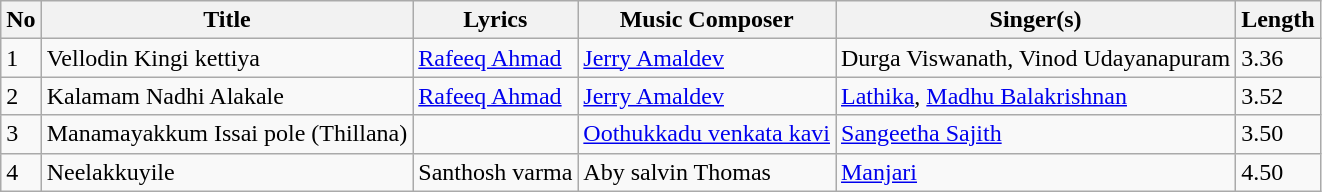<table class="wikitable sortable">
<tr>
<th>No</th>
<th>Title</th>
<th>Lyrics</th>
<th>Music Composer</th>
<th>Singer(s)</th>
<th>Length</th>
</tr>
<tr>
<td>1</td>
<td>Vellodin Kingi kettiya</td>
<td><a href='#'>Rafeeq Ahmad</a></td>
<td><a href='#'>Jerry Amaldev</a></td>
<td>Durga Viswanath, Vinod Udayanapuram</td>
<td>3.36</td>
</tr>
<tr>
<td>2</td>
<td>Kalamam Nadhi Alakale</td>
<td><a href='#'>Rafeeq Ahmad</a></td>
<td><a href='#'>Jerry Amaldev</a></td>
<td><a href='#'>Lathika</a>, <a href='#'>Madhu Balakrishnan</a></td>
<td>3.52</td>
</tr>
<tr>
<td>3</td>
<td>Manamayakkum Issai pole (Thillana)</td>
<td></td>
<td><a href='#'>Oothukkadu venkata kavi</a></td>
<td><a href='#'>Sangeetha Sajith</a></td>
<td>3.50</td>
</tr>
<tr>
<td>4</td>
<td>Neelakkuyile</td>
<td>Santhosh varma</td>
<td>Aby salvin Thomas</td>
<td><a href='#'>Manjari</a></td>
<td>4.50</td>
</tr>
</table>
